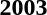<table>
<tr>
<td><strong>2003</strong><br></td>
</tr>
</table>
